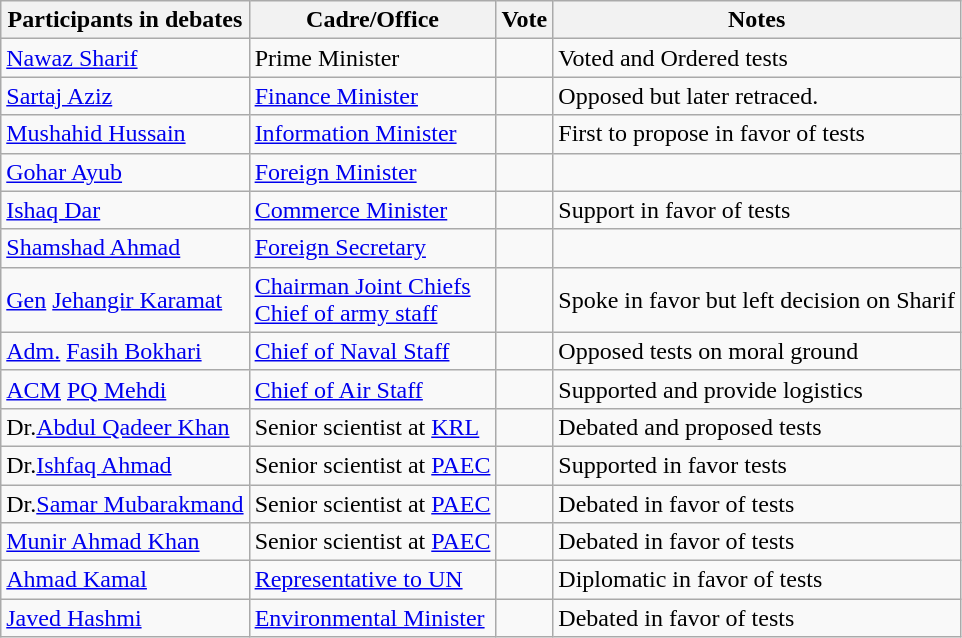<table class="wikitable floatright">
<tr>
<th>Participants in debates</th>
<th>Cadre/Office</th>
<th>Vote</th>
<th>Notes</th>
</tr>
<tr>
<td><a href='#'>Nawaz Sharif</a></td>
<td>Prime Minister</td>
<td></td>
<td>Voted and Ordered tests</td>
</tr>
<tr>
<td><a href='#'>Sartaj Aziz</a></td>
<td><a href='#'>Finance Minister</a></td>
<td></td>
<td>Opposed but later retraced.</td>
</tr>
<tr>
<td><a href='#'>Mushahid Hussain</a></td>
<td><a href='#'>Information Minister</a></td>
<td></td>
<td>First to propose in favor of tests</td>
</tr>
<tr>
<td><a href='#'>Gohar Ayub</a></td>
<td><a href='#'>Foreign Minister</a></td>
<td></td>
<td></td>
</tr>
<tr>
<td><a href='#'>Ishaq Dar</a></td>
<td><a href='#'>Commerce Minister</a></td>
<td></td>
<td>Support in favor of tests</td>
</tr>
<tr>
<td><a href='#'>Shamshad Ahmad</a></td>
<td><a href='#'>Foreign Secretary</a></td>
<td></td>
<td></td>
</tr>
<tr>
<td><a href='#'>Gen</a> <a href='#'>Jehangir Karamat</a></td>
<td><a href='#'>Chairman Joint Chiefs</a><br><a href='#'>Chief of army staff</a></td>
<td></td>
<td>Spoke in favor but left decision on Sharif</td>
</tr>
<tr>
<td><a href='#'>Adm.</a> <a href='#'>Fasih Bokhari</a></td>
<td><a href='#'>Chief of Naval Staff</a></td>
<td></td>
<td>Opposed tests on moral ground</td>
</tr>
<tr>
<td><a href='#'>ACM</a> <a href='#'>PQ Mehdi</a></td>
<td><a href='#'>Chief of Air Staff</a></td>
<td></td>
<td>Supported and provide logistics</td>
</tr>
<tr>
<td>Dr.<a href='#'>Abdul Qadeer Khan</a></td>
<td>Senior scientist at <a href='#'>KRL</a></td>
<td></td>
<td>Debated and proposed tests</td>
</tr>
<tr>
<td>Dr.<a href='#'>Ishfaq Ahmad</a></td>
<td>Senior scientist at <a href='#'>PAEC</a></td>
<td></td>
<td>Supported in favor tests</td>
</tr>
<tr>
<td>Dr.<a href='#'>Samar Mubarakmand</a></td>
<td>Senior scientist at <a href='#'>PAEC</a></td>
<td></td>
<td>Debated in favor of tests</td>
</tr>
<tr>
<td><a href='#'>Munir Ahmad Khan</a></td>
<td>Senior scientist at <a href='#'>PAEC</a></td>
<td></td>
<td>Debated in favor of tests</td>
</tr>
<tr>
<td><a href='#'>Ahmad Kamal</a></td>
<td><a href='#'>Representative to UN</a></td>
<td></td>
<td>Diplomatic in favor of tests</td>
</tr>
<tr>
<td><a href='#'>Javed Hashmi</a></td>
<td><a href='#'>Environmental Minister</a></td>
<td></td>
<td>Debated in favor of tests</td>
</tr>
</table>
